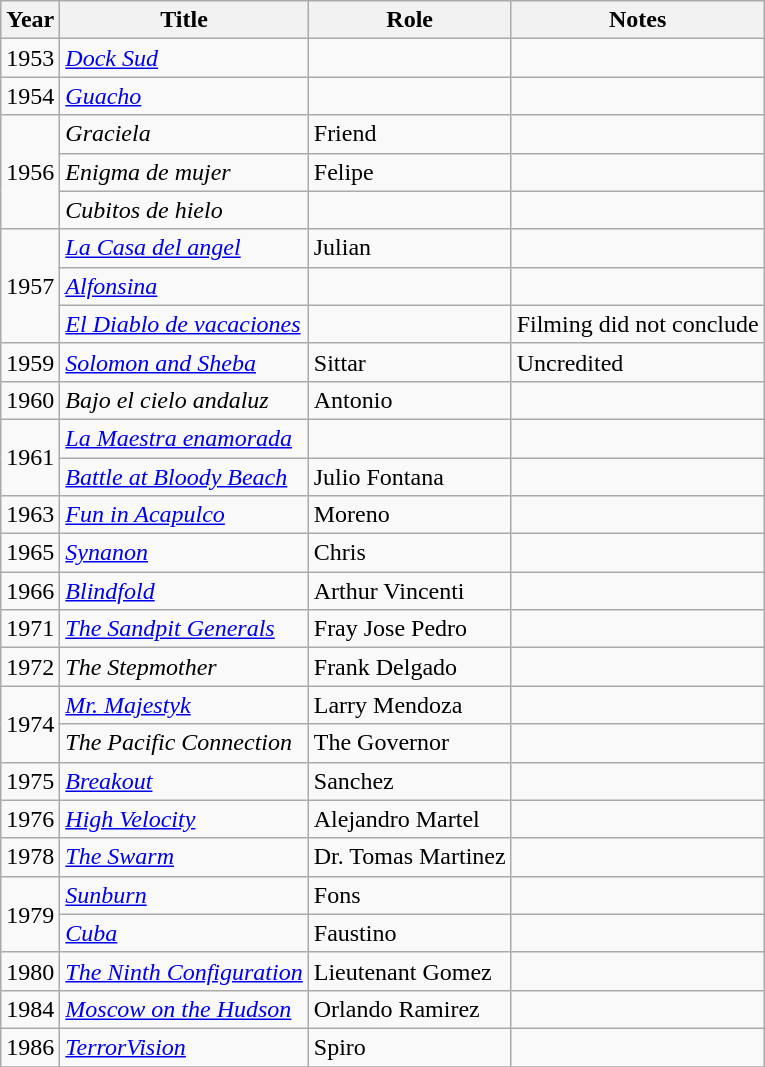<table class="wikitable sortable">
<tr>
<th>Year</th>
<th>Title</th>
<th>Role</th>
<th class="unsortable">Notes</th>
</tr>
<tr>
<td>1953</td>
<td><em><a href='#'>Dock Sud</a></em></td>
<td></td>
<td></td>
</tr>
<tr>
<td>1954</td>
<td><em><a href='#'>Guacho</a></em></td>
<td></td>
<td></td>
</tr>
<tr>
<td rowspan="3">1956</td>
<td><em>Graciela</em></td>
<td>Friend</td>
<td></td>
</tr>
<tr>
<td><em>Enigma de mujer</em></td>
<td>Felipe</td>
<td></td>
</tr>
<tr>
<td><em>Cubitos de hielo</em></td>
<td></td>
<td></td>
</tr>
<tr>
<td rowspan="3">1957</td>
<td><em><a href='#'>La Casa del angel</a></em></td>
<td>Julian</td>
<td></td>
</tr>
<tr>
<td><em><a href='#'>Alfonsina</a></em></td>
<td></td>
<td></td>
</tr>
<tr>
<td><em><a href='#'>El Diablo de vacaciones</a></em></td>
<td></td>
<td>Filming did not conclude</td>
</tr>
<tr>
<td>1959</td>
<td><em><a href='#'>Solomon and Sheba</a></em></td>
<td>Sittar</td>
<td>Uncredited</td>
</tr>
<tr>
<td>1960</td>
<td><em>Bajo el cielo andaluz</em></td>
<td>Antonio</td>
<td></td>
</tr>
<tr>
<td rowspan="2">1961</td>
<td><em><a href='#'>La Maestra enamorada</a></em></td>
<td></td>
<td></td>
</tr>
<tr>
<td><em><a href='#'>Battle at Bloody Beach</a></em></td>
<td>Julio Fontana</td>
<td></td>
</tr>
<tr>
<td>1963</td>
<td><em><a href='#'>Fun in Acapulco</a></em></td>
<td>Moreno</td>
<td></td>
</tr>
<tr>
<td>1965</td>
<td><em><a href='#'>Synanon</a></em></td>
<td>Chris</td>
<td></td>
</tr>
<tr>
<td>1966</td>
<td><em><a href='#'>Blindfold</a></em></td>
<td>Arthur Vincenti</td>
<td></td>
</tr>
<tr>
<td>1971</td>
<td><em><a href='#'>The Sandpit Generals</a></em></td>
<td>Fray Jose Pedro</td>
<td></td>
</tr>
<tr>
<td>1972</td>
<td><em>The Stepmother</em></td>
<td>Frank Delgado</td>
<td></td>
</tr>
<tr>
<td rowspan="2">1974</td>
<td><em><a href='#'>Mr. Majestyk</a></em></td>
<td>Larry Mendoza</td>
<td></td>
</tr>
<tr>
<td><em>The Pacific Connection</em></td>
<td>The Governor</td>
<td></td>
</tr>
<tr>
<td>1975</td>
<td><em><a href='#'>Breakout</a></em></td>
<td>Sanchez</td>
<td></td>
</tr>
<tr>
<td>1976</td>
<td><em><a href='#'>High Velocity</a></em></td>
<td>Alejandro Martel</td>
<td></td>
</tr>
<tr>
<td>1978</td>
<td><em><a href='#'>The Swarm</a></em></td>
<td>Dr. Tomas Martinez</td>
<td></td>
</tr>
<tr>
<td rowspan="2">1979</td>
<td><em><a href='#'>Sunburn</a></em></td>
<td>Fons</td>
<td></td>
</tr>
<tr>
<td><em><a href='#'>Cuba</a></em></td>
<td>Faustino</td>
<td></td>
</tr>
<tr>
<td>1980</td>
<td><em><a href='#'>The Ninth Configuration</a></em></td>
<td>Lieutenant Gomez</td>
<td></td>
</tr>
<tr>
<td>1984</td>
<td><em><a href='#'>Moscow on the Hudson</a></em></td>
<td>Orlando Ramirez</td>
<td></td>
</tr>
<tr>
<td>1986</td>
<td><em><a href='#'>TerrorVision</a></em></td>
<td>Spiro</td>
<td></td>
</tr>
<tr>
</tr>
</table>
